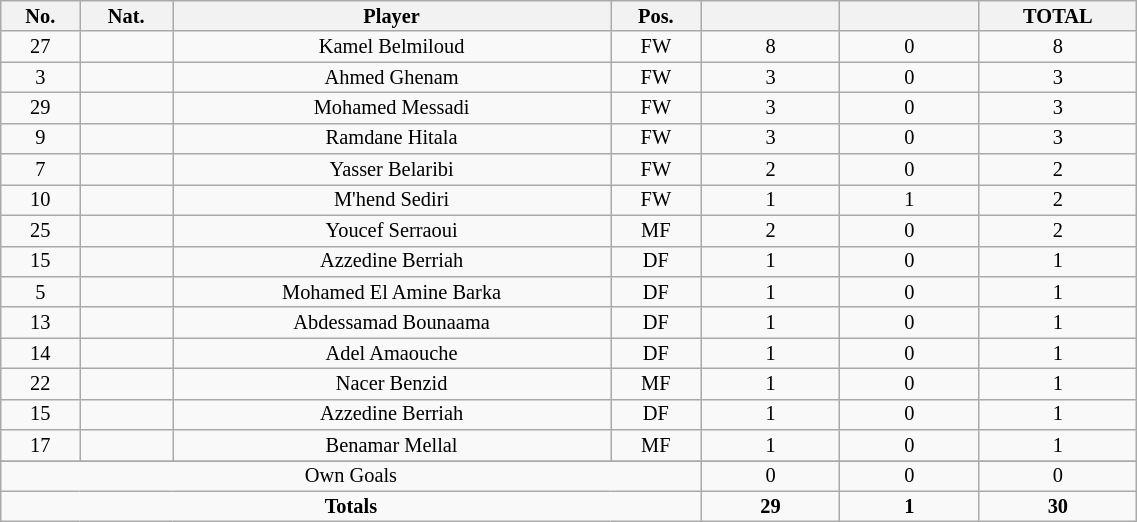<table class="wikitable sortable alternance" style="font-size:85%; text-align:center; line-height:14px; width:60%;">
<tr>
<th width=10>No.</th>
<th width=10>Nat.</th>
<th width=140>Player</th>
<th width=10>Pos.</th>
<th width=40></th>
<th width=40></th>
<th width=10>TOTAL</th>
</tr>
<tr>
<td>27</td>
<td></td>
<td>Kamel Belmiloud</td>
<td>FW</td>
<td>8</td>
<td>0</td>
<td>8</td>
</tr>
<tr>
<td>3</td>
<td></td>
<td>Ahmed Ghenam</td>
<td>FW</td>
<td>3</td>
<td>0</td>
<td>3</td>
</tr>
<tr>
<td>29</td>
<td></td>
<td>Mohamed Messadi</td>
<td>FW</td>
<td>3</td>
<td>0</td>
<td>3</td>
</tr>
<tr>
<td>9</td>
<td></td>
<td>Ramdane Hitala</td>
<td>FW</td>
<td>3</td>
<td>0</td>
<td>3</td>
</tr>
<tr>
<td>7</td>
<td></td>
<td>Yasser Belaribi</td>
<td>FW</td>
<td>2</td>
<td>0</td>
<td>2</td>
</tr>
<tr>
<td>10</td>
<td></td>
<td>M'hend Sediri</td>
<td>FW</td>
<td>1</td>
<td>1</td>
<td>2</td>
</tr>
<tr>
<td>25</td>
<td></td>
<td>Youcef Serraoui</td>
<td>MF</td>
<td>2</td>
<td>0</td>
<td>2</td>
</tr>
<tr>
<td>15</td>
<td></td>
<td>Azzedine Berriah</td>
<td>DF</td>
<td>1</td>
<td>0</td>
<td>1</td>
</tr>
<tr>
<td>5</td>
<td></td>
<td>Mohamed El Amine Barka</td>
<td>DF</td>
<td>1</td>
<td>0</td>
<td>1</td>
</tr>
<tr>
<td>13</td>
<td></td>
<td>Abdessamad Bounaama</td>
<td>DF</td>
<td>1</td>
<td>0</td>
<td>1</td>
</tr>
<tr>
<td>14</td>
<td></td>
<td>Adel Amaouche</td>
<td>DF</td>
<td>1</td>
<td>0</td>
<td>1</td>
</tr>
<tr>
<td>22</td>
<td></td>
<td>Nacer Benzid</td>
<td>MF</td>
<td>1</td>
<td>0</td>
<td>1</td>
</tr>
<tr>
<td>15</td>
<td></td>
<td>Azzedine Berriah</td>
<td>DF</td>
<td>1</td>
<td>0</td>
<td>1</td>
</tr>
<tr>
<td>17</td>
<td></td>
<td>Benamar Mellal</td>
<td>MF</td>
<td>1</td>
<td>0</td>
<td>1</td>
</tr>
<tr>
</tr>
<tr class="sortbottom">
<td colspan="4">Own Goals</td>
<td>0</td>
<td>0</td>
<td>0</td>
</tr>
<tr class="sortbottom">
<td colspan="4"><strong>Totals</strong></td>
<td><strong>29</strong></td>
<td><strong>1</strong></td>
<td><strong>30</strong></td>
</tr>
</table>
